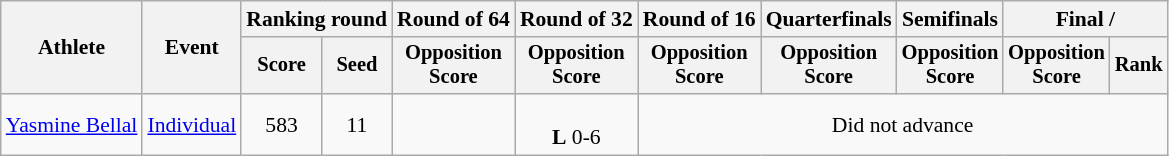<table class="wikitable" style="font-size:90%">
<tr>
<th rowspan=2>Athlete</th>
<th rowspan=2>Event</th>
<th colspan=2>Ranking round</th>
<th>Round of 64</th>
<th>Round of 32</th>
<th>Round of 16</th>
<th>Quarterfinals</th>
<th>Semifinals</th>
<th colspan=2>Final / </th>
</tr>
<tr style="font-size:95%">
<th>Score</th>
<th>Seed</th>
<th>Opposition<br>Score</th>
<th>Opposition<br>Score</th>
<th>Opposition<br>Score</th>
<th>Opposition<br>Score</th>
<th>Opposition<br>Score</th>
<th>Opposition<br>Score</th>
<th>Rank</th>
</tr>
<tr align=center>
<td align=left><a href='#'>Yasmine Bellal</a></td>
<td align=left><a href='#'>Individual</a></td>
<td>583</td>
<td>11</td>
<td></td>
<td><br><strong>L</strong> 0-6</td>
<td colspan="5">Did not advance</td>
</tr>
</table>
